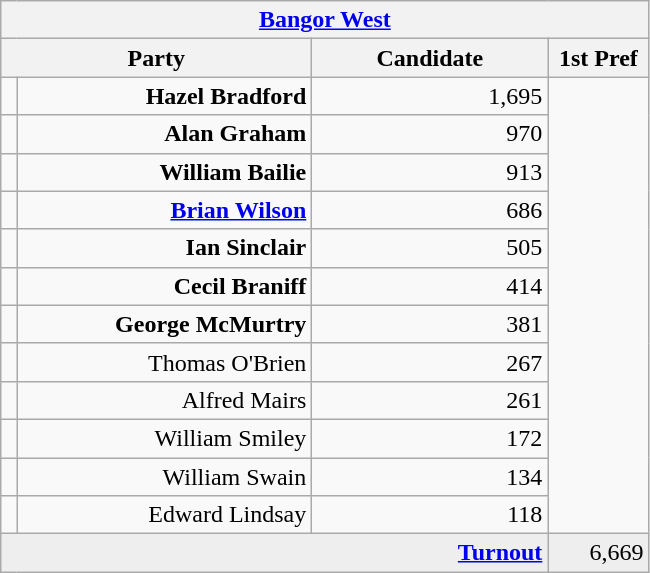<table class="wikitable">
<tr>
<th colspan="4" align="center"><a href='#'>Bangor West</a></th>
</tr>
<tr>
<th colspan="2" align="center" width=200>Party</th>
<th width=150>Candidate</th>
<th width=60>1st Pref</th>
</tr>
<tr>
<td></td>
<td align="right"><strong>Hazel Bradford</strong></td>
<td align="right">1,695</td>
</tr>
<tr>
<td></td>
<td align="right"><strong>Alan Graham</strong></td>
<td align="right">970</td>
</tr>
<tr>
<td></td>
<td align="right"><strong>William Bailie</strong></td>
<td align="right">913</td>
</tr>
<tr>
<td></td>
<td align="right"><strong><a href='#'>Brian Wilson</a></strong></td>
<td align="right">686</td>
</tr>
<tr>
<td></td>
<td align="right"><strong>Ian Sinclair</strong></td>
<td align="right">505</td>
</tr>
<tr>
<td></td>
<td align="right"><strong>Cecil Braniff</strong></td>
<td align="right">414</td>
</tr>
<tr>
<td></td>
<td align="right"><strong>George McMurtry</strong></td>
<td align="right">381</td>
</tr>
<tr>
<td></td>
<td align="right">Thomas O'Brien</td>
<td align="right">267</td>
</tr>
<tr>
<td></td>
<td align="right">Alfred Mairs</td>
<td align="right">261</td>
</tr>
<tr>
<td></td>
<td align="right">William Smiley</td>
<td align="right">172</td>
</tr>
<tr>
<td></td>
<td align="right">William Swain</td>
<td align="right">134</td>
</tr>
<tr>
<td></td>
<td align="right">Edward Lindsay</td>
<td align="right">118</td>
</tr>
<tr bgcolor="EEEEEE">
<td colspan=3 align="right"><strong><a href='#'>Turnout</a></strong></td>
<td align="right">6,669</td>
</tr>
</table>
